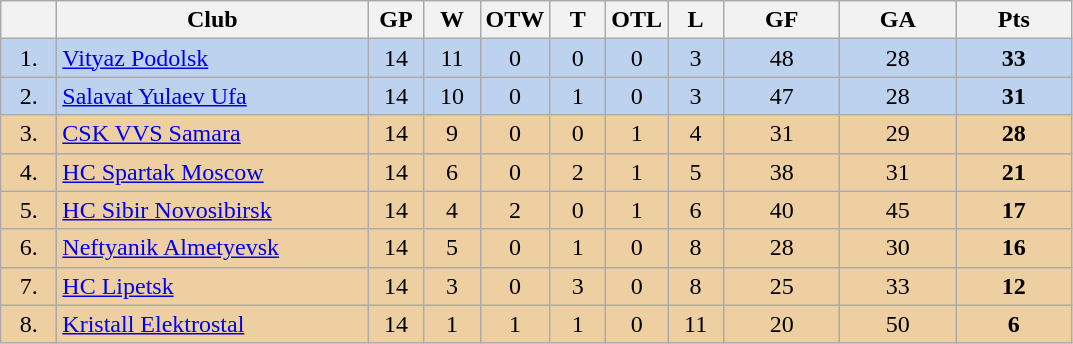<table class="wikitable">
<tr>
<th width="30"></th>
<th width="200">Club</th>
<th width="30">GP</th>
<th width="30">W</th>
<th width="30">OTW</th>
<th width="30">T</th>
<th width="30">OTL</th>
<th width="30">L</th>
<th width="70">GF</th>
<th width="70">GA</th>
<th width="70">Pts</th>
</tr>
<tr bgcolor="#BCD2EE" align="center">
<td>1.</td>
<td align="left"><a href='#'>Vityaz Podolsk</a></td>
<td>14</td>
<td>11</td>
<td>0</td>
<td>0</td>
<td>0</td>
<td>3</td>
<td>48</td>
<td>28</td>
<td><strong>33</strong></td>
</tr>
<tr bgcolor="#BCD2EE" align="center">
<td>2.</td>
<td align="left"><a href='#'>Salavat Yulaev Ufa</a></td>
<td>14</td>
<td>10</td>
<td>0</td>
<td>1</td>
<td>0</td>
<td>3</td>
<td>47</td>
<td>28</td>
<td><strong>31</strong></td>
</tr>
<tr bgcolor="#EECFA1" align="center">
<td>3.</td>
<td align="left"><a href='#'>CSK VVS Samara</a></td>
<td>14</td>
<td>9</td>
<td>0</td>
<td>0</td>
<td>1</td>
<td>4</td>
<td>31</td>
<td>29</td>
<td><strong>28</strong></td>
</tr>
<tr bgcolor="#EECFA1" align="center">
<td>4.</td>
<td align="left"><a href='#'>HC Spartak Moscow</a></td>
<td>14</td>
<td>6</td>
<td>0</td>
<td>2</td>
<td>1</td>
<td>5</td>
<td>38</td>
<td>31</td>
<td><strong>21</strong></td>
</tr>
<tr bgcolor="#EECFA1" align="center">
<td>5.</td>
<td align="left"><a href='#'>HC Sibir Novosibirsk</a></td>
<td>14</td>
<td>4</td>
<td>2</td>
<td>0</td>
<td>1</td>
<td>6</td>
<td>40</td>
<td>45</td>
<td><strong>17</strong></td>
</tr>
<tr bgcolor="#EECFA1" align="center">
<td>6.</td>
<td align="left"><a href='#'>Neftyanik Almetyevsk</a></td>
<td>14</td>
<td>5</td>
<td>0</td>
<td>1</td>
<td>0</td>
<td>8</td>
<td>28</td>
<td>30</td>
<td><strong>16</strong></td>
</tr>
<tr bgcolor="#EECFA1" align="center">
<td>7.</td>
<td align="left"><a href='#'>HC Lipetsk</a></td>
<td>14</td>
<td>3</td>
<td>0</td>
<td>3</td>
<td>0</td>
<td>8</td>
<td>25</td>
<td>33</td>
<td><strong>12</strong></td>
</tr>
<tr bgcolor="#EECFA1" align="center">
<td>8.</td>
<td align="left"><a href='#'>Kristall Elektrostal</a></td>
<td>14</td>
<td>1</td>
<td>1</td>
<td>1</td>
<td>0</td>
<td>11</td>
<td>20</td>
<td>50</td>
<td><strong>6</strong></td>
</tr>
</table>
